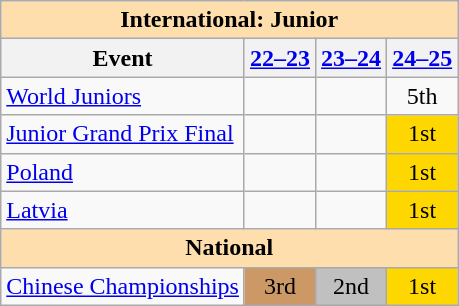<table class="wikitable" style="text-align:center">
<tr>
<th colspan="4" style="background-color: #ffdead; " align="center">International: Junior</th>
</tr>
<tr>
<th>Event</th>
<th><a href='#'>22–23</a></th>
<th><a href='#'>23–24</a></th>
<th><a href='#'>24–25</a></th>
</tr>
<tr>
<td align=left><a href='#'>World Juniors</a></td>
<td></td>
<td></td>
<td>5th</td>
</tr>
<tr>
<td align=left><a href='#'>Junior Grand Prix Final</a></td>
<td></td>
<td></td>
<td bgcolor="gold">1st</td>
</tr>
<tr>
<td align=left> <a href='#'>Poland</a></td>
<td></td>
<td></td>
<td bgcolor=gold>1st</td>
</tr>
<tr>
<td align=left> <a href='#'>Latvia</a></td>
<td></td>
<td></td>
<td bgcolor=gold>1st</td>
</tr>
<tr>
<th colspan="4" style="background-color: #ffdead; " align="center">National</th>
</tr>
<tr>
<td align=left><a href='#'>Chinese Championships</a></td>
<td bgcolor=cc9966>3rd</td>
<td bgcolor=silver>2nd</td>
<td bgcolor=gold>1st</td>
</tr>
</table>
